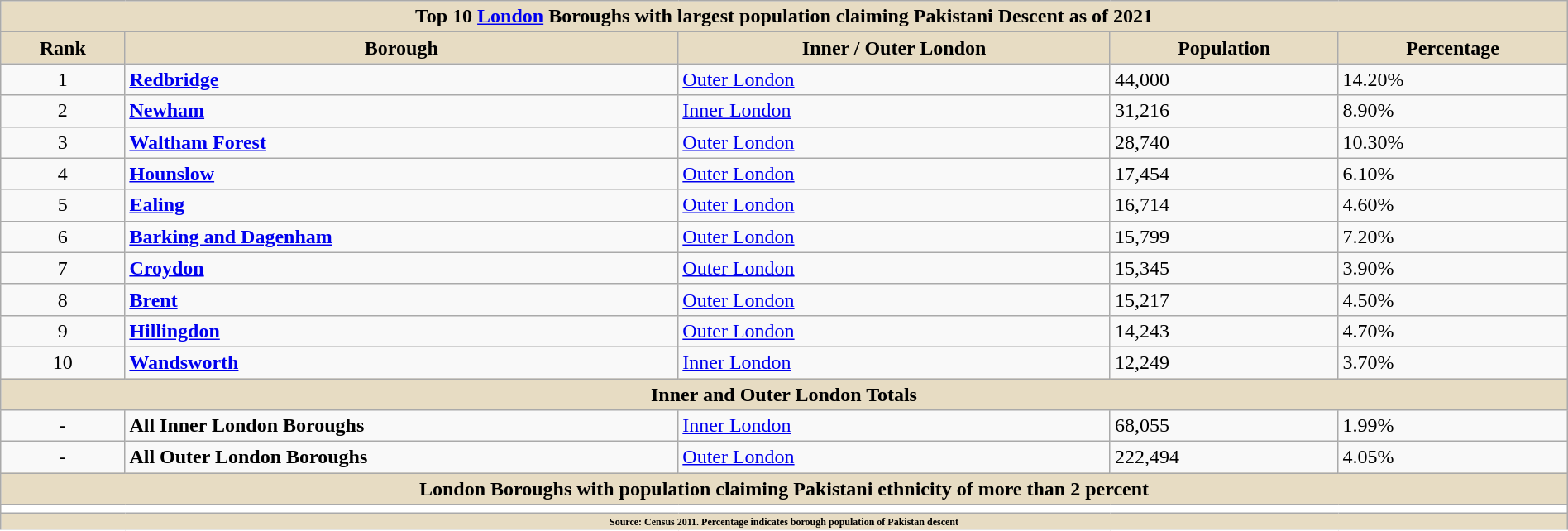<table class="wikitable sortable" style="width: 100% ; font-size: 100%; border: #ffffff solid 1px; text-align: lcenter; margin-bottom: 0;">
<tr>
<th align=center colspan=5 style="background:#e7dcc3;"><strong>Top 10 <a href='#'>London</a> Boroughs with largest population claiming Pakistani Descent as of 2021</strong></th>
</tr>
<tr>
<th align=center style="background:#e7dcc3;">Rank</th>
<th align=center style="background:#e7dcc3;">Borough</th>
<th align=center style="background:#e7dcc3;">Inner / Outer London</th>
<th align=center style="background:#e7dcc3;">Population </th>
<th align=center style="background:#e7dcc3;">Percentage </th>
</tr>
<tr>
<td align=center>1</td>
<td align=left><strong><a href='#'>Redbridge</a></strong></td>
<td align=left><a href='#'>Outer London</a></td>
<td>44,000</td>
<td>14.20%</td>
</tr>
<tr>
<td align=center>2</td>
<td align=left><strong><a href='#'>Newham</a></strong></td>
<td align=left><a href='#'>Inner London</a></td>
<td>31,216</td>
<td>8.90%</td>
</tr>
<tr>
<td align=center>3</td>
<td align=left><strong><a href='#'>Waltham Forest</a></strong></td>
<td align=left><a href='#'>Outer London</a></td>
<td>28,740</td>
<td>10.30%</td>
</tr>
<tr>
<td align=center>4</td>
<td align=left><strong><a href='#'>Hounslow</a></strong></td>
<td align=left><a href='#'>Outer London</a></td>
<td>17,454</td>
<td>6.10%</td>
</tr>
<tr>
<td align=center>5</td>
<td align=left><strong><a href='#'>Ealing</a></strong></td>
<td align=left><a href='#'>Outer London</a></td>
<td>16,714</td>
<td>4.60%</td>
</tr>
<tr>
<td align=center>6</td>
<td align=left><strong><a href='#'>Barking and Dagenham</a></strong></td>
<td align=left><a href='#'>Outer London</a></td>
<td>15,799</td>
<td>7.20%</td>
</tr>
<tr>
<td align=center>7</td>
<td align=left><strong><a href='#'>Croydon</a></strong></td>
<td align=left><a href='#'>Outer London</a></td>
<td>15,345</td>
<td>3.90%</td>
</tr>
<tr>
<td align=center>8</td>
<td align=left><strong><a href='#'>Brent</a></strong></td>
<td align=left><a href='#'>Outer London</a></td>
<td>15,217</td>
<td>4.50%</td>
</tr>
<tr>
<td align=center>9</td>
<td align=left><strong><a href='#'>Hillingdon</a></strong></td>
<td align=left><a href='#'>Outer London</a></td>
<td>14,243</td>
<td>4.70%</td>
</tr>
<tr>
<td align=center>10</td>
<td align=left><strong><a href='#'>Wandsworth</a></strong></td>
<td align=left><a href='#'>Inner London</a></td>
<td>12,249</td>
<td>3.70%</td>
</tr>
<tr>
<td align=center colspan=5 style="background:#e7dcc3;"><strong>Inner and Outer London Totals</strong></td>
</tr>
<tr>
<td align=center>-</td>
<td align=left><strong>All Inner London Boroughs</strong></td>
<td align=left><a href='#'>Inner London</a></td>
<td>68,055</td>
<td>1.99%</td>
</tr>
<tr>
<td align=center>-</td>
<td align=left><strong>All Outer London Boroughs</strong></td>
<td align=left><a href='#'>Outer London</a></td>
<td>222,494</td>
<td>4.05%</td>
</tr>
<tr>
<td align=center colspan=5 style="background:#e7dcc3;"><strong>London Boroughs with population claiming Pakistani ethnicity of more than 2 percent</strong></td>
</tr>
<tr>
<td align=center colspan=5 style="background:#ffffff;"></td>
</tr>
<tr>
<td align=center colspan=5 style="background:#e7dcc3; font-size:6pt;"><strong>Source: Census 2011.  Percentage indicates borough population of Pakistan descent</strong></td>
</tr>
<tr>
</tr>
</table>
